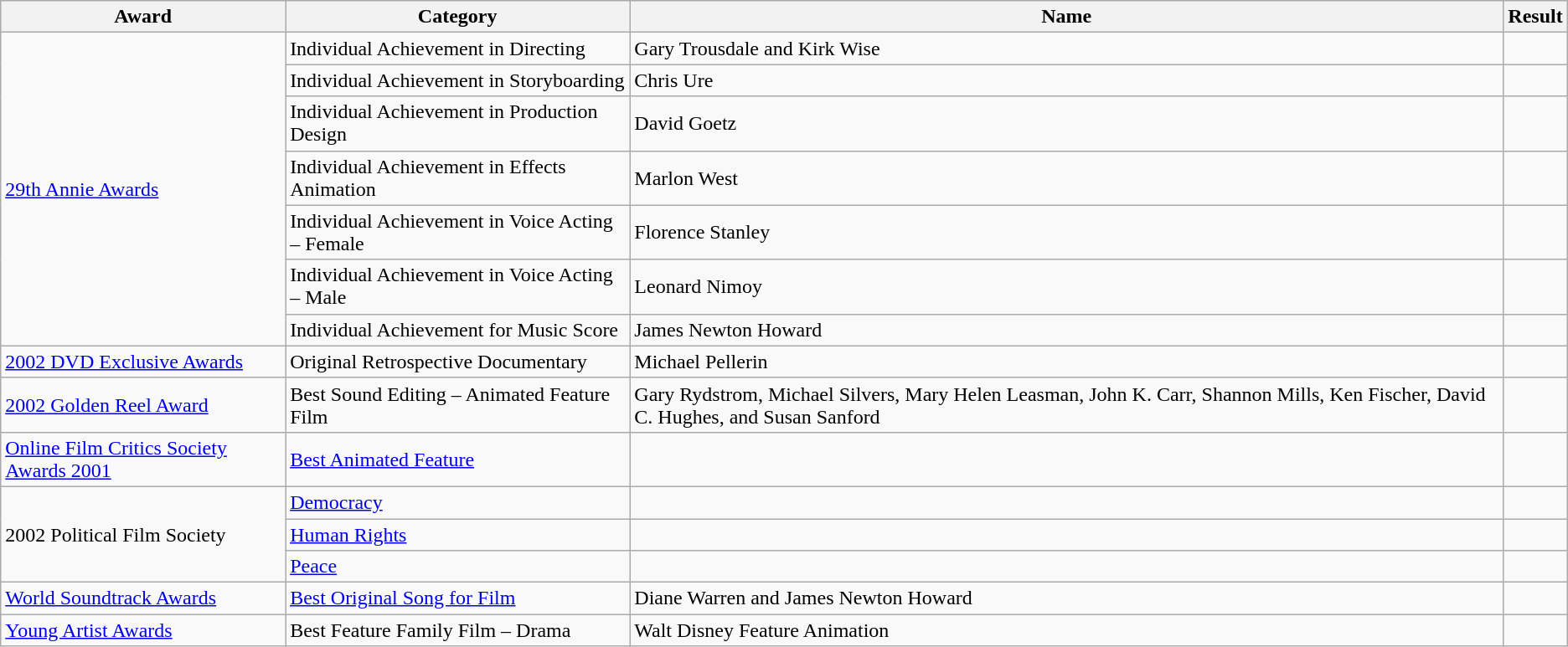<table class="plainrowheaders wikitable" style="align:center;">
<tr>
<th scope="col">Award</th>
<th scope="col">Category</th>
<th scope="col">Name</th>
<th scope="col">Result</th>
</tr>
<tr>
<td rowspan="7"><a href='#'>29th Annie Awards</a></td>
<td>Individual Achievement in Directing</td>
<td>Gary Trousdale and Kirk Wise</td>
<td></td>
</tr>
<tr>
<td>Individual Achievement in Storyboarding</td>
<td>Chris Ure</td>
<td></td>
</tr>
<tr>
<td>Individual Achievement in Production Design</td>
<td>David Goetz</td>
<td></td>
</tr>
<tr>
<td>Individual Achievement in Effects Animation</td>
<td>Marlon West</td>
<td></td>
</tr>
<tr>
<td>Individual Achievement in Voice Acting – Female</td>
<td>Florence Stanley</td>
<td></td>
</tr>
<tr>
<td>Individual Achievement in Voice Acting – Male</td>
<td>Leonard Nimoy</td>
<td></td>
</tr>
<tr>
<td>Individual Achievement for Music Score</td>
<td>James Newton Howard</td>
<td></td>
</tr>
<tr>
<td><a href='#'>2002 DVD Exclusive Awards</a></td>
<td>Original Retrospective Documentary</td>
<td>Michael Pellerin</td>
<td></td>
</tr>
<tr>
<td><a href='#'>2002 Golden Reel Award</a></td>
<td>Best Sound Editing – Animated Feature Film</td>
<td>Gary Rydstrom, Michael Silvers, Mary Helen Leasman, John K. Carr, Shannon Mills, Ken Fischer, David C. Hughes, and Susan Sanford</td>
<td></td>
</tr>
<tr>
<td><a href='#'>Online Film Critics Society Awards 2001</a></td>
<td><a href='#'>Best Animated Feature</a></td>
<td></td>
<td></td>
</tr>
<tr>
<td rowspan="3">2002 Political Film Society</td>
<td><a href='#'>Democracy</a></td>
<td></td>
<td></td>
</tr>
<tr>
<td><a href='#'>Human Rights</a></td>
<td></td>
<td></td>
</tr>
<tr>
<td><a href='#'>Peace</a></td>
<td></td>
<td></td>
</tr>
<tr>
<td><a href='#'>World Soundtrack Awards</a></td>
<td><a href='#'>Best Original Song for Film</a></td>
<td>Diane Warren and James Newton Howard</td>
<td></td>
</tr>
<tr>
<td><a href='#'>Young Artist Awards</a></td>
<td>Best Feature Family Film – Drama</td>
<td>Walt Disney Feature Animation</td>
<td></td>
</tr>
</table>
